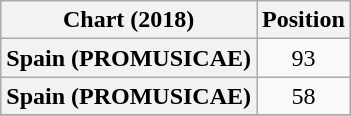<table class="wikitable plainrowheaders" style="text-align:center">
<tr>
<th scope="col">Chart (2018)</th>
<th scope="col">Position</th>
</tr>
<tr>
<th scope="row">Spain (PROMUSICAE)</th>
<td>93</td>
</tr>
<tr>
<th scope="row">Spain (PROMUSICAE)</th>
<td>58</td>
</tr>
<tr>
</tr>
</table>
